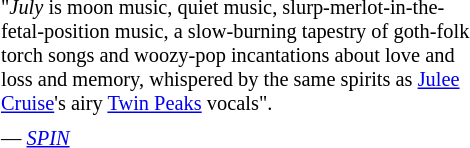<table class="toccolours" style="float: left; margin-left: 0em; margin-right: 1em; font-size: 85%; background:offwhite; color:black; width:24em; max-width: 40%;" cellspacing="5">
<tr>
<td style="text-align: left;">"<em>July</em> is moon music, quiet music, slurp-merlot-in-the-fetal-position music, a slow-burning tapestry of goth-folk torch songs and woozy-pop incantations about love and loss and memory, whispered by the same spirits as <a href='#'>Julee Cruise</a>'s airy <a href='#'>Twin Peaks</a> vocals".</td>
</tr>
<tr>
<td style="text-align: left;">— <em><a href='#'>SPIN</a></em></td>
</tr>
</table>
